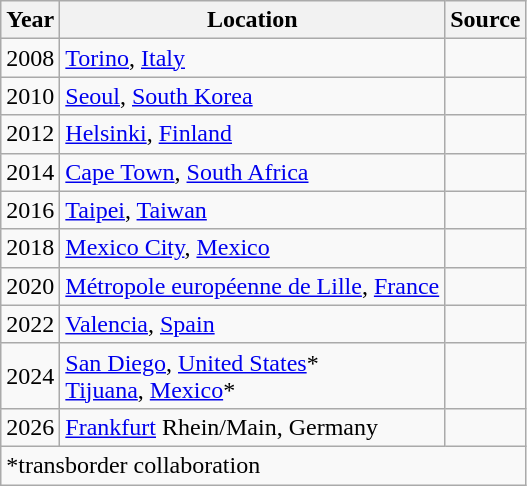<table class="wikitable">
<tr>
<th>Year</th>
<th>Location</th>
<th>Source</th>
</tr>
<tr>
<td>2008</td>
<td> <a href='#'>Torino</a>, <a href='#'>Italy</a></td>
<td></td>
</tr>
<tr>
<td>2010</td>
<td> <a href='#'>Seoul</a>, <a href='#'>South Korea</a></td>
<td></td>
</tr>
<tr>
<td>2012</td>
<td> <a href='#'>Helsinki</a>, <a href='#'>Finland</a></td>
<td></td>
</tr>
<tr>
<td>2014</td>
<td> <a href='#'>Cape Town</a>, <a href='#'>South Africa</a></td>
<td></td>
</tr>
<tr>
<td>2016</td>
<td> <a href='#'>Taipei</a>, <a href='#'>Taiwan</a></td>
<td></td>
</tr>
<tr>
<td>2018</td>
<td> <a href='#'>Mexico City</a>, <a href='#'>Mexico</a></td>
<td></td>
</tr>
<tr>
<td>2020</td>
<td> <a href='#'>Métropole européenne de Lille</a>, <a href='#'>France</a></td>
<td></td>
</tr>
<tr>
<td>2022</td>
<td> <a href='#'>Valencia</a>, <a href='#'>Spain</a></td>
<td></td>
</tr>
<tr>
<td>2024</td>
<td> <a href='#'>San Diego</a>, <a href='#'>United States</a>*<br> <a href='#'>Tijuana</a>, <a href='#'>Mexico</a>*</td>
<td></td>
</tr>
<tr>
<td>2026</td>
<td> <a href='#'>Frankfurt</a> Rhein/Main, Germany</td>
<td></td>
</tr>
<tr>
<td colspan="3">*transborder collaboration</td>
</tr>
</table>
